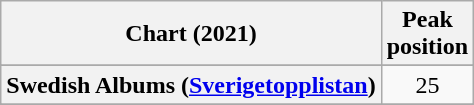<table class="wikitable sortable plainrowheaders" style="text-align:center">
<tr>
<th scope="col">Chart (2021)</th>
<th scope="col">Peak<br>position</th>
</tr>
<tr>
</tr>
<tr>
</tr>
<tr>
</tr>
<tr>
</tr>
<tr>
</tr>
<tr>
</tr>
<tr>
</tr>
<tr>
<th scope="row">Swedish Albums (<a href='#'>Sverigetopplistan</a>)</th>
<td>25</td>
</tr>
<tr>
</tr>
<tr>
</tr>
<tr>
</tr>
<tr>
</tr>
</table>
